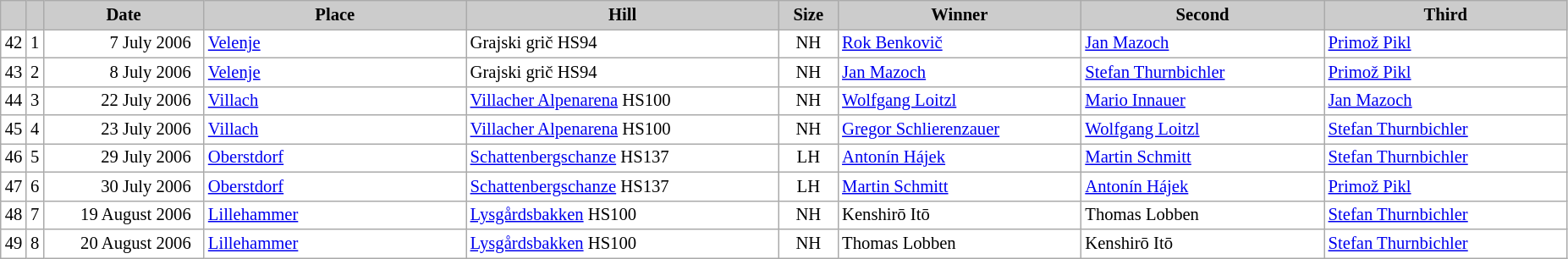<table class="wikitable plainrowheaders" style="background:#fff; font-size:86%; line-height:16px; border:grey solid 1px; border-collapse:collapse;">
<tr style="background:#ccc; text-align:center;">
<th scope="col" style="background:#ccc; width=20 px;"></th>
<th scope="col" style="background:#ccc; width=30 px;"></th>
<th scope="col" style="background:#ccc; width:120px;">Date</th>
<th scope="col" style="background:#ccc; width:200px;">Place</th>
<th scope="col" style="background:#ccc; width:240px;">Hill</th>
<th scope="col" style="background:#ccc; width:40px;">Size</th>
<th scope="col" style="background:#ccc; width:185px;">Winner</th>
<th scope="col" style="background:#ccc; width:185px;">Second</th>
<th scope="col" style="background:#ccc; width:185px;">Third</th>
</tr>
<tr>
<td align=center>42</td>
<td align=center>1</td>
<td align=right>7 July 2006  </td>
<td> <a href='#'>Velenje</a></td>
<td>Grajski grič HS94</td>
<td align=center>NH</td>
<td> <a href='#'>Rok Benkovič</a></td>
<td> <a href='#'>Jan Mazoch</a></td>
<td> <a href='#'>Primož Pikl</a></td>
</tr>
<tr>
<td align=center>43</td>
<td align=center>2</td>
<td align=right>8 July 2006  </td>
<td> <a href='#'>Velenje</a></td>
<td>Grajski grič HS94</td>
<td align=center>NH</td>
<td> <a href='#'>Jan Mazoch</a></td>
<td> <a href='#'>Stefan Thurnbichler</a></td>
<td> <a href='#'>Primož Pikl</a></td>
</tr>
<tr>
<td align=center>44</td>
<td align=center>3</td>
<td align=right>22 July 2006  </td>
<td> <a href='#'>Villach</a></td>
<td><a href='#'>Villacher Alpenarena</a> HS100</td>
<td align=center>NH</td>
<td> <a href='#'>Wolfgang Loitzl</a></td>
<td> <a href='#'>Mario Innauer</a></td>
<td> <a href='#'>Jan Mazoch</a></td>
</tr>
<tr>
<td align=center>45</td>
<td align=center>4</td>
<td align=right>23 July 2006  </td>
<td> <a href='#'>Villach</a></td>
<td><a href='#'>Villacher Alpenarena</a> HS100</td>
<td align=center>NH</td>
<td> <a href='#'>Gregor Schlierenzauer</a></td>
<td> <a href='#'>Wolfgang Loitzl</a></td>
<td> <a href='#'>Stefan Thurnbichler</a></td>
</tr>
<tr>
<td align=center>46</td>
<td align=center>5</td>
<td align=right>29 July 2006  </td>
<td> <a href='#'>Oberstdorf</a></td>
<td><a href='#'>Schattenbergschanze</a> HS137</td>
<td align=center>LH</td>
<td> <a href='#'>Antonín Hájek</a></td>
<td> <a href='#'>Martin Schmitt</a></td>
<td> <a href='#'>Stefan Thurnbichler</a></td>
</tr>
<tr>
<td align=center>47</td>
<td align=center>6</td>
<td align=right>30 July 2006  </td>
<td> <a href='#'>Oberstdorf</a></td>
<td><a href='#'>Schattenbergschanze</a> HS137</td>
<td align=center>LH</td>
<td> <a href='#'>Martin Schmitt</a></td>
<td> <a href='#'>Antonín Hájek</a></td>
<td> <a href='#'>Primož Pikl</a></td>
</tr>
<tr>
<td align=center>48</td>
<td align=center>7</td>
<td align=right>19 August 2006  </td>
<td> <a href='#'>Lillehammer</a></td>
<td><a href='#'>Lysgårdsbakken</a> HS100</td>
<td align=center>NH</td>
<td> Kenshirō Itō</td>
<td> Thomas Lobben</td>
<td> <a href='#'>Stefan Thurnbichler</a></td>
</tr>
<tr>
<td align=center>49</td>
<td align=center>8</td>
<td align=right>20 August 2006  </td>
<td> <a href='#'>Lillehammer</a></td>
<td><a href='#'>Lysgårdsbakken</a> HS100</td>
<td align=center>NH</td>
<td> Thomas Lobben</td>
<td> Kenshirō Itō</td>
<td> <a href='#'>Stefan Thurnbichler</a></td>
</tr>
</table>
